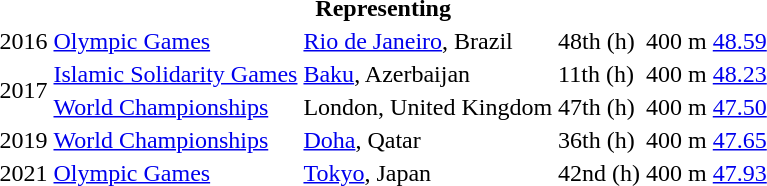<table>
<tr>
<th colspan="6">Representing </th>
</tr>
<tr>
<td>2016</td>
<td><a href='#'>Olympic Games</a></td>
<td><a href='#'>Rio de Janeiro</a>, Brazil</td>
<td>48th (h)</td>
<td>400 m</td>
<td><a href='#'>48.59</a></td>
</tr>
<tr>
<td rowspan=2>2017</td>
<td><a href='#'>Islamic Solidarity Games</a></td>
<td><a href='#'>Baku</a>, Azerbaijan</td>
<td>11th (h)</td>
<td>400 m</td>
<td><a href='#'>48.23</a></td>
</tr>
<tr>
<td><a href='#'>World Championships</a></td>
<td>London, United Kingdom</td>
<td>47th (h)</td>
<td>400 m</td>
<td><a href='#'>47.50</a></td>
</tr>
<tr>
<td>2019</td>
<td><a href='#'>World Championships</a></td>
<td><a href='#'>Doha</a>, Qatar</td>
<td>36th (h)</td>
<td>400 m</td>
<td><a href='#'>47.65</a></td>
</tr>
<tr>
<td>2021</td>
<td><a href='#'>Olympic Games</a></td>
<td><a href='#'>Tokyo</a>, Japan</td>
<td>42nd (h)</td>
<td>400 m</td>
<td><a href='#'>47.93</a></td>
</tr>
</table>
